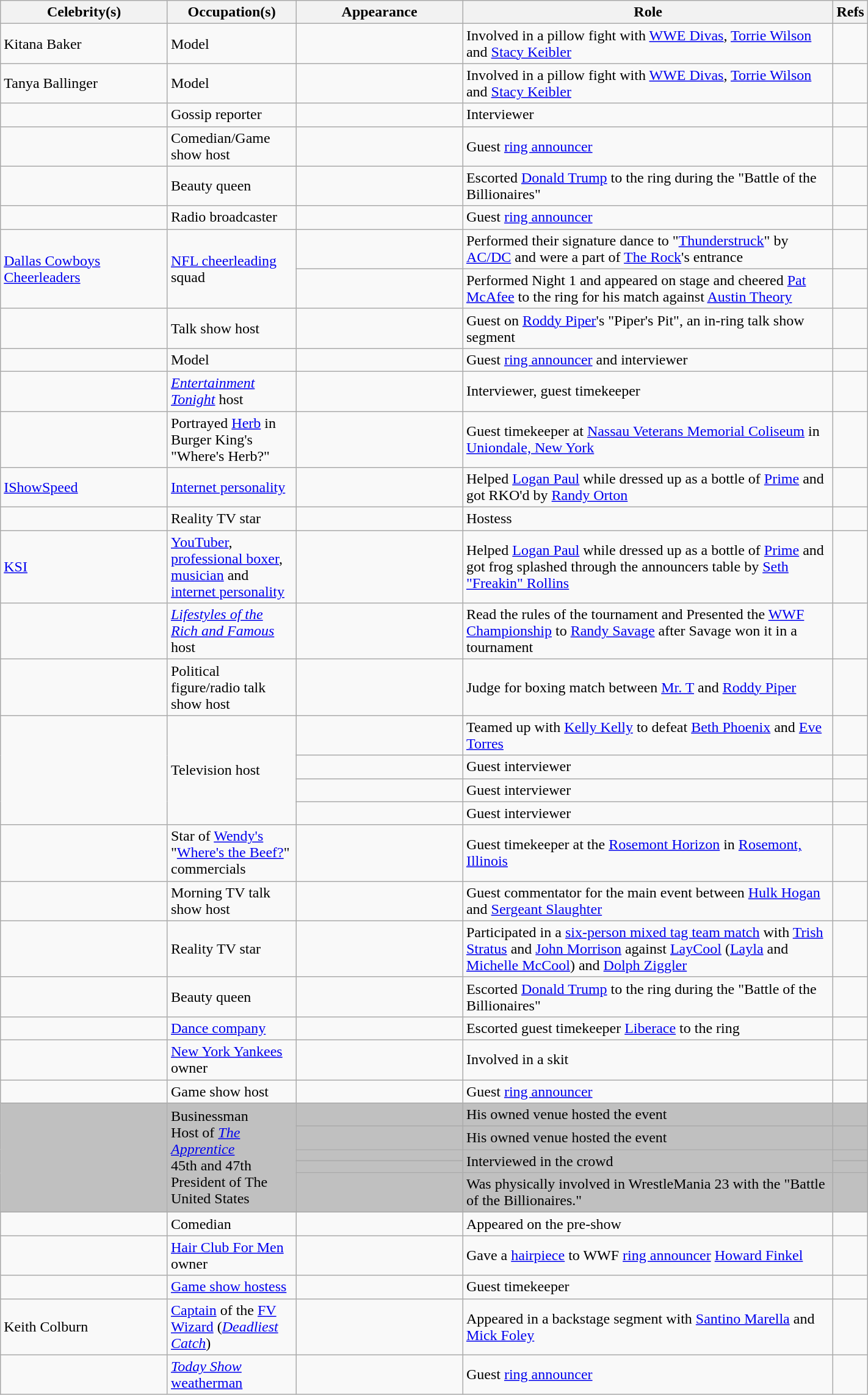<table class="wikitable sortable" width="75%">
<tr>
<th width="20%">Celebrity(s)</th>
<th width="15%">Occupation(s)</th>
<th width="20%">Appearance</th>
<th class="unsortable" width="70%">Role</th>
<th class="unsortable">Refs</th>
</tr>
<tr>
<td>Kitana Baker</td>
<td>Model</td>
<td></td>
<td>Involved in a pillow fight with <a href='#'>WWE Divas</a>, <a href='#'>Torrie Wilson</a> and <a href='#'>Stacy Keibler</a></td>
<td></td>
</tr>
<tr>
<td>Tanya Ballinger</td>
<td>Model</td>
<td></td>
<td>Involved in a pillow fight with <a href='#'>WWE Divas</a>, <a href='#'>Torrie Wilson</a> and <a href='#'>Stacy Keibler</a></td>
<td></td>
</tr>
<tr>
<td></td>
<td>Gossip reporter</td>
<td></td>
<td>Interviewer</td>
<td></td>
</tr>
<tr>
<td></td>
<td>Comedian/Game show host</td>
<td></td>
<td>Guest <a href='#'>ring announcer</a></td>
<td></td>
</tr>
<tr>
<td></td>
<td>Beauty queen</td>
<td></td>
<td>Escorted <a href='#'>Donald Trump</a> to the ring during the "Battle of the Billionaires"</td>
<td></td>
</tr>
<tr>
<td></td>
<td>Radio broadcaster</td>
<td></td>
<td>Guest <a href='#'>ring announcer</a></td>
<td></td>
</tr>
<tr>
<td rowspan="2"><a href='#'>Dallas Cowboys Cheerleaders</a></td>
<td rowspan="2"><a href='#'>NFL cheerleading</a> squad</td>
<td></td>
<td>Performed their signature dance to "<a href='#'>Thunderstruck</a>" by <a href='#'>AC/DC</a> and were a part of <a href='#'>The Rock</a>'s entrance</td>
<td></td>
</tr>
<tr>
<td></td>
<td>Performed Night 1 and appeared on stage and cheered <a href='#'>Pat McAfee</a> to the ring for his match against <a href='#'>Austin Theory</a></td>
<td></td>
</tr>
<tr>
<td></td>
<td>Talk show host</td>
<td></td>
<td>Guest on <a href='#'>Roddy Piper</a>'s "Piper's Pit", an in-ring talk show segment</td>
<td></td>
</tr>
<tr>
<td></td>
<td>Model</td>
<td></td>
<td>Guest <a href='#'>ring announcer</a> and interviewer</td>
<td></td>
</tr>
<tr>
<td></td>
<td><em><a href='#'>Entertainment Tonight</a></em> host</td>
<td></td>
<td>Interviewer, guest timekeeper</td>
<td></td>
</tr>
<tr>
<td></td>
<td>Portrayed <a href='#'>Herb</a> in Burger King's "Where's Herb?"</td>
<td></td>
<td>Guest timekeeper at <a href='#'>Nassau Veterans Memorial Coliseum</a> in <a href='#'>Uniondale, New York</a></td>
<td></td>
</tr>
<tr>
<td><a href='#'>IShowSpeed</a></td>
<td><a href='#'>Internet personality</a></td>
<td></td>
<td>Helped <a href='#'>Logan Paul</a> while dressed up as a bottle of <a href='#'>Prime</a> and got RKO'd by <a href='#'>Randy Orton</a></td>
<td></td>
</tr>
<tr>
<td></td>
<td>Reality TV star</td>
<td></td>
<td>Hostess</td>
<td></td>
</tr>
<tr>
<td><a href='#'>KSI</a></td>
<td><a href='#'>YouTuber</a>, <a href='#'>professional boxer</a>, <a href='#'>musician</a> and <a href='#'>internet personality</a></td>
<td></td>
<td>Helped <a href='#'>Logan Paul</a> while dressed up as a bottle of <a href='#'>Prime</a> and got frog splashed through the announcers table by <a href='#'>Seth "Freakin" Rollins</a></td>
<td></td>
</tr>
<tr>
<td></td>
<td><em><a href='#'>Lifestyles of the Rich and Famous</a></em> host</td>
<td></td>
<td>Read the rules of the tournament and Presented the <a href='#'>WWF Championship</a> to <a href='#'>Randy Savage</a> after Savage won it in a tournament</td>
<td></td>
</tr>
<tr>
<td></td>
<td>Political figure/radio talk show host</td>
<td></td>
<td>Judge for boxing match between <a href='#'>Mr. T</a> and <a href='#'>Roddy Piper</a></td>
<td></td>
</tr>
<tr>
<td rowspan="4"></td>
<td rowspan="4">Television host</td>
<td></td>
<td>Teamed up with <a href='#'>Kelly Kelly</a> to defeat <a href='#'>Beth Phoenix</a> and <a href='#'>Eve Torres</a></td>
<td></td>
</tr>
<tr>
<td></td>
<td>Guest interviewer</td>
<td></td>
</tr>
<tr>
<td></td>
<td>Guest interviewer</td>
<td></td>
</tr>
<tr>
<td></td>
<td>Guest interviewer</td>
<td></td>
</tr>
<tr>
<td></td>
<td>Star of <a href='#'>Wendy's</a> "<a href='#'>Where's the Beef?</a>" commercials</td>
<td></td>
<td>Guest timekeeper at the <a href='#'>Rosemont Horizon</a> in <a href='#'>Rosemont, Illinois</a></td>
<td></td>
</tr>
<tr>
<td></td>
<td>Morning TV talk show host</td>
<td></td>
<td>Guest commentator for the main event between <a href='#'>Hulk Hogan</a> and <a href='#'>Sergeant Slaughter</a></td>
<td></td>
</tr>
<tr>
<td></td>
<td>Reality TV star</td>
<td></td>
<td>Participated in a <a href='#'>six-person mixed tag team match</a> with <a href='#'>Trish Stratus</a> and <a href='#'>John Morrison</a> against <a href='#'>LayCool</a> (<a href='#'>Layla</a> and <a href='#'>Michelle McCool</a>) and <a href='#'>Dolph Ziggler</a></td>
<td></td>
</tr>
<tr>
<td></td>
<td>Beauty queen</td>
<td></td>
<td>Escorted <a href='#'>Donald Trump</a> to the ring during the "Battle of the Billionaires"</td>
<td></td>
</tr>
<tr>
<td></td>
<td><a href='#'>Dance company</a></td>
<td></td>
<td>Escorted guest timekeeper <a href='#'>Liberace</a> to the ring</td>
<td></td>
</tr>
<tr>
<td></td>
<td><a href='#'>New York Yankees</a> owner</td>
<td></td>
<td>Involved in a skit</td>
<td></td>
</tr>
<tr>
<td></td>
<td>Game show host</td>
<td></td>
<td>Guest <a href='#'>ring announcer</a></td>
<td></td>
</tr>
<tr style="background:silver;">
<td rowspan="5"></td>
<td rowspan="5">Businessman<br>Host of <em><a href='#'>The Apprentice</a></em><br>45th and 47th President of The United States</td>
<td></td>
<td>His owned venue hosted the event</td>
<td></td>
</tr>
<tr style="background:silver;">
<td></td>
<td>His owned venue hosted the event</td>
<td></td>
</tr>
<tr style="background:silver;">
<td></td>
<td rowspan="2">Interviewed in the crowd</td>
<td></td>
</tr>
<tr style="background:silver;">
<td></td>
<td></td>
</tr>
<tr style="background:silver;">
<td></td>
<td>Was physically involved in WrestleMania 23 with the "Battle of the Billionaires."</td>
<td></td>
</tr>
<tr>
<td></td>
<td>Comedian</td>
<td></td>
<td>Appeared on the pre-show</td>
<td></td>
</tr>
<tr>
<td></td>
<td><a href='#'>Hair Club For Men</a> owner</td>
<td></td>
<td>Gave a <a href='#'>hairpiece</a> to WWF <a href='#'>ring announcer</a> <a href='#'>Howard Finkel</a></td>
<td></td>
</tr>
<tr>
<td></td>
<td><a href='#'>Game show hostess</a></td>
<td></td>
<td>Guest timekeeper</td>
<td></td>
</tr>
<tr>
<td>Keith Colburn</td>
<td><a href='#'>Captain</a> of the <a href='#'>FV Wizard</a> (<em><a href='#'>Deadliest Catch</a></em>)</td>
<td></td>
<td>Appeared in a backstage segment with <a href='#'>Santino Marella</a> and <a href='#'>Mick Foley</a></td>
<td></td>
</tr>
<tr>
<td></td>
<td><em><a href='#'>Today Show</a></em> <a href='#'>weatherman</a></td>
<td></td>
<td>Guest <a href='#'>ring announcer</a></td>
<td></td>
</tr>
</table>
